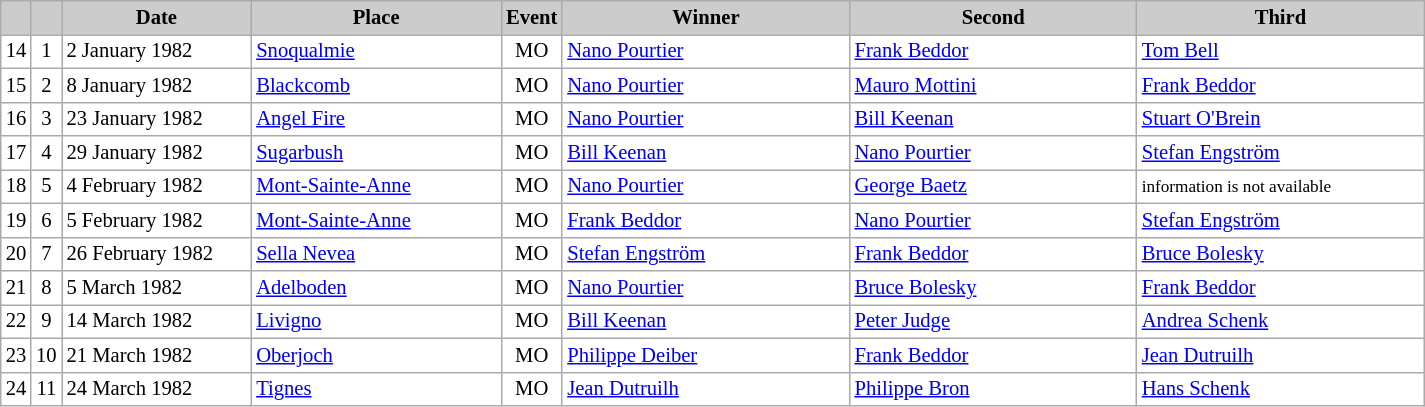<table class="wikitable plainrowheaders" style="background:#fff; font-size:86%; line-height:16px; border:grey solid 1px; border-collapse:collapse;">
<tr style="background:#ccc; text-align:center;">
<th scope="col" style="background:#ccc; width=20 px;"></th>
<th scope="col" style="background:#ccc; width=30 px;"></th>
<th scope="col" style="background:#ccc; width:120px;">Date</th>
<th scope="col" style="background:#ccc; width:160px;">Place</th>
<th scope="col" style="background:#ccc; width:15px;">Event</th>
<th scope="col" style="background:#ccc; width:185px;">Winner</th>
<th scope="col" style="background:#ccc; width:185px;">Second</th>
<th scope="col" style="background:#ccc; width:185px;">Third</th>
</tr>
<tr>
<td align=center>14</td>
<td align=center>1</td>
<td>2 January 1982</td>
<td> <a href='#'>Snoqualmie</a></td>
<td align=center>MO</td>
<td> <a href='#'>Nano Pourtier</a></td>
<td> <a href='#'>Frank Beddor</a></td>
<td> <a href='#'>Tom Bell</a></td>
</tr>
<tr>
<td align=center>15</td>
<td align=center>2</td>
<td>8 January 1982</td>
<td> <a href='#'>Blackcomb</a></td>
<td align=center>MO</td>
<td> <a href='#'>Nano Pourtier</a></td>
<td> <a href='#'>Mauro Mottini</a></td>
<td> <a href='#'>Frank Beddor</a></td>
</tr>
<tr>
<td align=center>16</td>
<td align=center>3</td>
<td>23 January 1982</td>
<td> <a href='#'>Angel Fire</a></td>
<td align=center>MO</td>
<td> <a href='#'>Nano Pourtier</a></td>
<td> <a href='#'>Bill Keenan</a></td>
<td> <a href='#'>Stuart O'Brein</a></td>
</tr>
<tr>
<td align=center>17</td>
<td align=center>4</td>
<td>29 January 1982</td>
<td> <a href='#'>Sugarbush</a></td>
<td align=center>MO</td>
<td> <a href='#'>Bill Keenan</a></td>
<td> <a href='#'>Nano Pourtier</a></td>
<td> <a href='#'>Stefan Engström</a></td>
</tr>
<tr>
<td align=center>18</td>
<td align=center>5</td>
<td>4 February 1982</td>
<td> <a href='#'>Mont-Sainte-Anne</a></td>
<td align=center>MO</td>
<td> <a href='#'>Nano Pourtier</a></td>
<td> <a href='#'>George Baetz</a></td>
<td> <small>information is not available</small></td>
</tr>
<tr>
<td align=center>19</td>
<td align=center>6</td>
<td>5 February 1982</td>
<td> <a href='#'>Mont-Sainte-Anne</a></td>
<td align=center>MO</td>
<td> <a href='#'>Frank Beddor</a></td>
<td> <a href='#'>Nano Pourtier</a></td>
<td> <a href='#'>Stefan Engström</a></td>
</tr>
<tr>
<td align=center>20</td>
<td align=center>7</td>
<td>26 February 1982</td>
<td> <a href='#'>Sella Nevea</a></td>
<td align=center>MO</td>
<td> <a href='#'>Stefan Engström</a></td>
<td> <a href='#'>Frank Beddor</a></td>
<td> <a href='#'>Bruce Bolesky</a></td>
</tr>
<tr>
<td align=center>21</td>
<td align=center>8</td>
<td>5 March 1982</td>
<td> <a href='#'>Adelboden</a></td>
<td align=center>MO</td>
<td> <a href='#'>Nano Pourtier</a></td>
<td> <a href='#'>Bruce Bolesky</a></td>
<td> <a href='#'>Frank Beddor</a></td>
</tr>
<tr>
<td align=center>22</td>
<td align=center>9</td>
<td>14 March 1982</td>
<td> <a href='#'>Livigno</a></td>
<td align=center>MO</td>
<td> <a href='#'>Bill Keenan</a></td>
<td> <a href='#'>Peter Judge</a></td>
<td> <a href='#'>Andrea Schenk</a></td>
</tr>
<tr>
<td align=center>23</td>
<td align=center>10</td>
<td>21 March 1982</td>
<td> <a href='#'>Oberjoch</a></td>
<td align=center>MO</td>
<td> <a href='#'>Philippe Deiber</a></td>
<td> <a href='#'>Frank Beddor</a></td>
<td> <a href='#'>Jean Dutruilh</a></td>
</tr>
<tr>
<td align=center>24</td>
<td align=center>11</td>
<td>24 March 1982</td>
<td> <a href='#'>Tignes</a></td>
<td align=center>MO</td>
<td> <a href='#'>Jean Dutruilh</a></td>
<td> <a href='#'>Philippe Bron</a></td>
<td> <a href='#'>Hans Schenk</a></td>
</tr>
</table>
